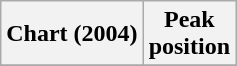<table class="wikitable sortable plainrowheaders" style="text-align:center">
<tr>
<th scope="col">Chart (2004)</th>
<th scope="col">Peak<br>position</th>
</tr>
<tr>
</tr>
</table>
